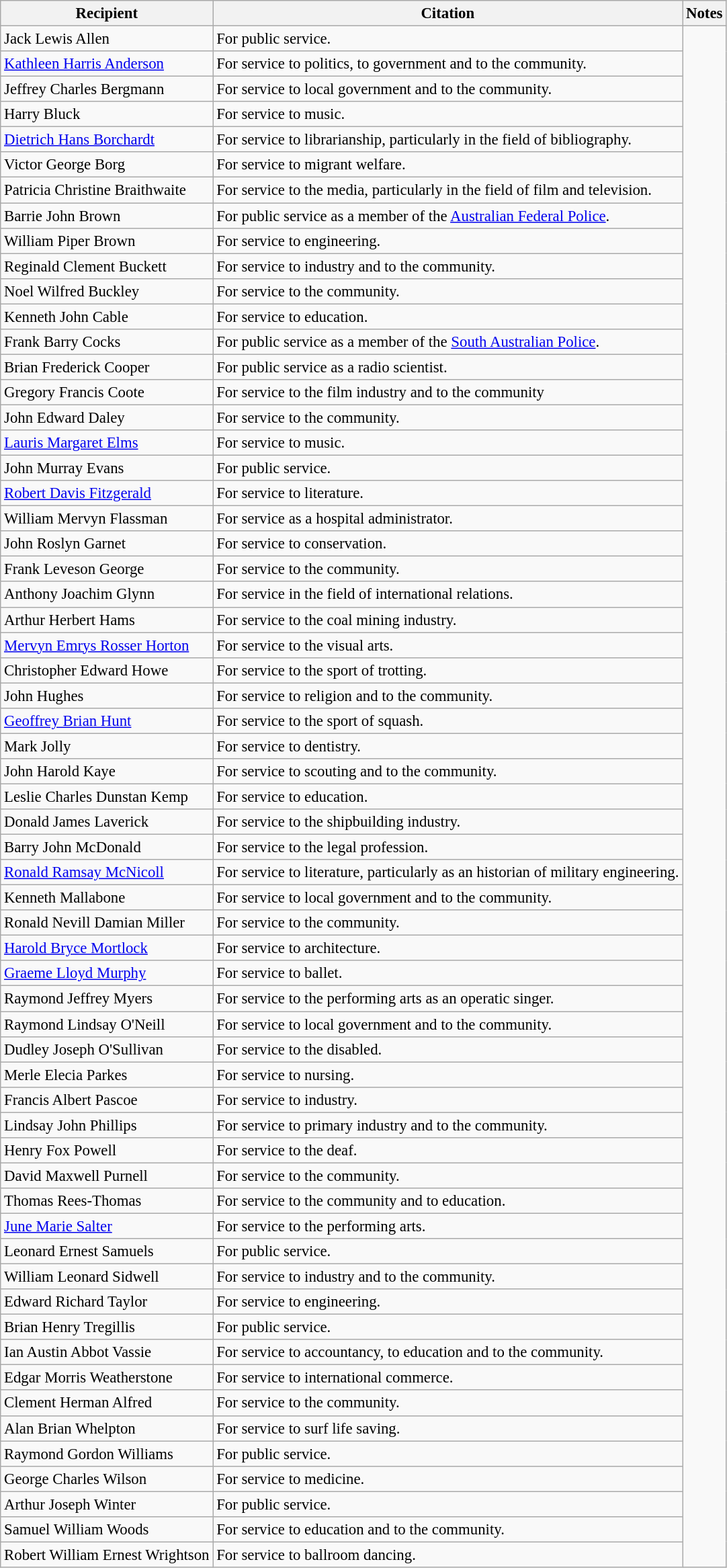<table class="wikitable" style="font-size:95%;">
<tr>
<th>Recipient</th>
<th>Citation</th>
<th>Notes</th>
</tr>
<tr>
<td>Jack Lewis Allen</td>
<td>For public service.</td>
<td rowspan=61></td>
</tr>
<tr>
<td><a href='#'>Kathleen Harris Anderson</a></td>
<td>For service to politics, to government and to the community.</td>
</tr>
<tr>
<td>Jeffrey Charles Bergmann</td>
<td>For service to local government and to the community.</td>
</tr>
<tr>
<td>Harry Bluck</td>
<td>For service to music.</td>
</tr>
<tr>
<td><a href='#'>Dietrich Hans Borchardt</a></td>
<td>For service to librarianship, particularly in the field of bibliography.</td>
</tr>
<tr>
<td>Victor George Borg</td>
<td>For service to migrant welfare.</td>
</tr>
<tr>
<td>Patricia Christine Braithwaite</td>
<td>For service to the media, particularly in the field of film and television.</td>
</tr>
<tr>
<td> Barrie John Brown</td>
<td>For public service as a member of the <a href='#'>Australian Federal Police</a>.</td>
</tr>
<tr>
<td>William Piper Brown</td>
<td>For service to engineering.</td>
</tr>
<tr>
<td>Reginald Clement Buckett</td>
<td>For service to industry and to the community.</td>
</tr>
<tr>
<td>Noel Wilfred Buckley</td>
<td>For service to the community.</td>
</tr>
<tr>
<td> Kenneth John Cable</td>
<td>For service to education.</td>
</tr>
<tr>
<td> Frank Barry Cocks</td>
<td>For public service as a member of the <a href='#'>South Australian Police</a>.</td>
</tr>
<tr>
<td>Brian Frederick Cooper</td>
<td>For public service as a radio scientist.</td>
</tr>
<tr>
<td>Gregory Francis Coote</td>
<td>For service to the film industry and to the community</td>
</tr>
<tr>
<td>John Edward Daley </td>
<td>For service to the community.</td>
</tr>
<tr>
<td><a href='#'>Lauris Margaret Elms</a> </td>
<td>For service to music.</td>
</tr>
<tr>
<td>John Murray Evans</td>
<td>For public service.</td>
</tr>
<tr>
<td><a href='#'>Robert Davis Fitzgerald</a></td>
<td>For service to literature.</td>
</tr>
<tr>
<td>William Mervyn Flassman</td>
<td>For service as a hospital administrator.</td>
</tr>
<tr>
<td>John Roslyn Garnet</td>
<td>For service to conservation.</td>
</tr>
<tr>
<td> Frank Leveson George  </td>
<td>For service to the community.</td>
</tr>
<tr>
<td> Anthony Joachim Glynn </td>
<td>For service in the field of international relations.</td>
</tr>
<tr>
<td>Arthur Herbert Hams</td>
<td>For service to the coal mining industry.</td>
</tr>
<tr>
<td><a href='#'>Mervyn Emrys Rosser Horton</a></td>
<td>For service to the visual arts.</td>
</tr>
<tr>
<td>Christopher Edward Howe</td>
<td>For service to the sport of trotting.</td>
</tr>
<tr>
<td> John Hughes </td>
<td>For service to religion and to the community.</td>
</tr>
<tr>
<td><a href='#'>Geoffrey Brian Hunt</a></td>
<td>For service to the sport of squash.</td>
</tr>
<tr>
<td> Mark Jolly</td>
<td>For service to dentistry.</td>
</tr>
<tr>
<td>John Harold Kaye </td>
<td>For service to scouting and to the community.</td>
</tr>
<tr>
<td> Leslie Charles Dunstan Kemp</td>
<td>For service to education.</td>
</tr>
<tr>
<td>Donald James Laverick</td>
<td>For service to the shipbuilding industry.</td>
</tr>
<tr>
<td>Barry John McDonald</td>
<td>For service to the legal profession.</td>
</tr>
<tr>
<td> <a href='#'>Ronald Ramsay McNicoll</a>  </td>
<td>For service to literature, particularly as an historian of military engineering.</td>
</tr>
<tr>
<td>Kenneth Mallabone</td>
<td>For service to local government and to the community.</td>
</tr>
<tr>
<td>Ronald Nevill Damian Miller </td>
<td>For service to the community.</td>
</tr>
<tr>
<td><a href='#'>Harold Bryce Mortlock</a></td>
<td>For service to architecture.</td>
</tr>
<tr>
<td><a href='#'>Graeme Lloyd Murphy</a></td>
<td>For service to ballet.</td>
</tr>
<tr>
<td>Raymond Jeffrey Myers</td>
<td>For service to the performing arts as an operatic singer.</td>
</tr>
<tr>
<td>Raymond Lindsay O'Neill</td>
<td>For service to local government and to the community.</td>
</tr>
<tr>
<td> Dudley Joseph O'Sullivan</td>
<td>For service to the disabled.</td>
</tr>
<tr>
<td>Merle Elecia Parkes</td>
<td>For service to nursing.</td>
</tr>
<tr>
<td>Francis Albert Pascoe</td>
<td>For service to industry.</td>
</tr>
<tr>
<td>Lindsay John Phillips</td>
<td>For service to primary industry and to the community.</td>
</tr>
<tr>
<td>Henry Fox Powell</td>
<td>For service to the deaf.</td>
</tr>
<tr>
<td>David Maxwell Purnell </td>
<td>For service to the community.</td>
</tr>
<tr>
<td> Thomas Rees-Thomas </td>
<td>For service to the community and to education.</td>
</tr>
<tr>
<td><a href='#'>June Marie Salter</a></td>
<td>For service to the performing arts.</td>
</tr>
<tr>
<td> Leonard Ernest Samuels</td>
<td>For public service.</td>
</tr>
<tr>
<td>William Leonard Sidwell</td>
<td>For service to industry and to the community.</td>
</tr>
<tr>
<td>Edward Richard Taylor</td>
<td>For service to engineering.</td>
</tr>
<tr>
<td>Brian Henry Tregillis</td>
<td>For public service.</td>
</tr>
<tr>
<td>Ian Austin Abbot Vassie</td>
<td>For service to accountancy, to education and to the community.</td>
</tr>
<tr>
<td>Edgar Morris Weatherstone</td>
<td>For service to international commerce.</td>
</tr>
<tr>
<td>Clement Herman Alfred</td>
<td>For service to the community.</td>
</tr>
<tr>
<td>Alan Brian Whelpton</td>
<td>For service to surf life saving.</td>
</tr>
<tr>
<td>Raymond Gordon Williams</td>
<td>For public service.</td>
</tr>
<tr>
<td> George Charles Wilson</td>
<td>For service to medicine.</td>
</tr>
<tr>
<td>Arthur Joseph Winter</td>
<td>For public service.</td>
</tr>
<tr>
<td>Samuel William Woods</td>
<td>For service to education and to the community.</td>
</tr>
<tr>
<td>Robert William Ernest Wrightson</td>
<td>For service to ballroom dancing.</td>
</tr>
</table>
